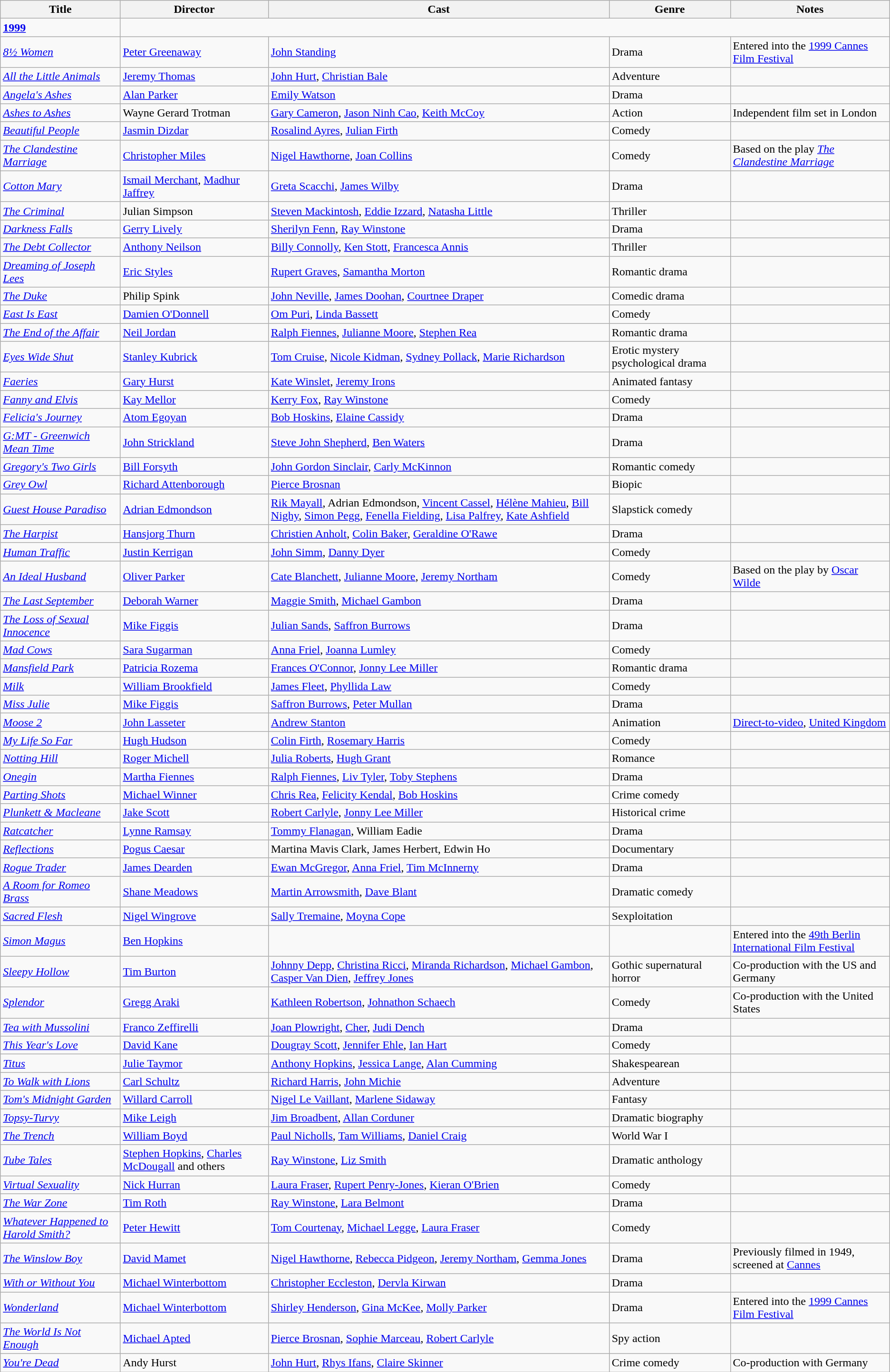<table class="wikitable">
<tr>
<th>Title</th>
<th>Director</th>
<th>Cast</th>
<th>Genre</th>
<th>Notes</th>
</tr>
<tr>
<td><strong><a href='#'>1999</a></strong></td>
</tr>
<tr>
<td><em><a href='#'>8½ Women</a></em></td>
<td><a href='#'>Peter Greenaway</a></td>
<td><a href='#'>John Standing</a></td>
<td>Drama</td>
<td>Entered into the <a href='#'>1999 Cannes Film Festival</a></td>
</tr>
<tr>
<td><em><a href='#'>All the Little Animals</a></em></td>
<td><a href='#'>Jeremy Thomas</a></td>
<td><a href='#'>John Hurt</a>, <a href='#'>Christian Bale</a></td>
<td>Adventure</td>
<td></td>
</tr>
<tr>
<td><em><a href='#'>Angela's Ashes</a></em></td>
<td><a href='#'>Alan Parker</a></td>
<td><a href='#'>Emily Watson</a></td>
<td>Drama</td>
<td></td>
</tr>
<tr>
<td><em><a href='#'>Ashes to Ashes</a></em></td>
<td>Wayne Gerard Trotman</td>
<td><a href='#'>Gary Cameron</a>, <a href='#'>Jason Ninh Cao</a>, <a href='#'>Keith McCoy</a></td>
<td>Action</td>
<td>Independent film set in London</td>
</tr>
<tr>
<td><em><a href='#'>Beautiful People</a></em></td>
<td><a href='#'>Jasmin Dizdar</a></td>
<td><a href='#'>Rosalind Ayres</a>, <a href='#'>Julian Firth</a></td>
<td>Comedy</td>
<td></td>
</tr>
<tr>
<td><em><a href='#'>The Clandestine Marriage</a></em></td>
<td><a href='#'>Christopher Miles</a></td>
<td><a href='#'>Nigel Hawthorne</a>, <a href='#'>Joan Collins</a></td>
<td>Comedy</td>
<td>Based on the play <em><a href='#'>The Clandestine Marriage</a></em></td>
</tr>
<tr>
<td><em><a href='#'>Cotton Mary</a></em></td>
<td><a href='#'>Ismail Merchant</a>, <a href='#'>Madhur Jaffrey</a></td>
<td><a href='#'>Greta Scacchi</a>, <a href='#'>James Wilby</a></td>
<td>Drama</td>
<td></td>
</tr>
<tr>
<td><em><a href='#'>The Criminal</a></em></td>
<td>Julian Simpson</td>
<td><a href='#'>Steven Mackintosh</a>, <a href='#'>Eddie Izzard</a>, <a href='#'>Natasha Little</a></td>
<td>Thriller</td>
<td></td>
</tr>
<tr>
<td><em><a href='#'>Darkness Falls</a></em></td>
<td><a href='#'>Gerry Lively</a></td>
<td><a href='#'>Sherilyn Fenn</a>, <a href='#'>Ray Winstone</a></td>
<td>Drama</td>
<td></td>
</tr>
<tr>
<td><em><a href='#'>The Debt Collector</a></em></td>
<td><a href='#'>Anthony Neilson</a></td>
<td><a href='#'>Billy Connolly</a>, <a href='#'>Ken Stott</a>, <a href='#'>Francesca Annis</a></td>
<td>Thriller</td>
<td></td>
</tr>
<tr>
<td><em><a href='#'>Dreaming of Joseph Lees</a></em></td>
<td><a href='#'>Eric Styles</a></td>
<td><a href='#'>Rupert Graves</a>, <a href='#'>Samantha Morton</a></td>
<td>Romantic drama</td>
<td></td>
</tr>
<tr>
<td><em><a href='#'>The Duke</a></em></td>
<td>Philip Spink</td>
<td><a href='#'>John Neville</a>, <a href='#'>James Doohan</a>, <a href='#'>Courtnee Draper</a></td>
<td>Comedic drama</td>
<td></td>
</tr>
<tr>
<td><em><a href='#'>East Is East</a></em></td>
<td><a href='#'>Damien O'Donnell</a></td>
<td><a href='#'>Om Puri</a>, <a href='#'>Linda Bassett</a></td>
<td>Comedy</td>
<td></td>
</tr>
<tr>
<td><em><a href='#'>The End of the Affair</a></em></td>
<td><a href='#'>Neil Jordan</a></td>
<td><a href='#'>Ralph Fiennes</a>, <a href='#'>Julianne Moore</a>, <a href='#'>Stephen Rea</a></td>
<td>Romantic drama</td>
<td></td>
</tr>
<tr>
<td><em><a href='#'>Eyes Wide Shut</a></em></td>
<td><a href='#'>Stanley Kubrick</a></td>
<td><a href='#'>Tom Cruise</a>, <a href='#'>Nicole Kidman</a>, <a href='#'>Sydney Pollack</a>, <a href='#'>Marie Richardson</a></td>
<td>Erotic mystery psychological drama</td>
<td></td>
</tr>
<tr>
<td><em><a href='#'>Faeries</a></em></td>
<td><a href='#'>Gary Hurst</a></td>
<td><a href='#'>Kate Winslet</a>, <a href='#'>Jeremy Irons</a></td>
<td>Animated fantasy</td>
<td></td>
</tr>
<tr>
<td><em><a href='#'>Fanny and Elvis</a></em></td>
<td><a href='#'>Kay Mellor</a></td>
<td><a href='#'>Kerry Fox</a>, <a href='#'>Ray Winstone</a></td>
<td>Comedy</td>
<td></td>
</tr>
<tr>
<td><em><a href='#'>Felicia's Journey</a></em></td>
<td><a href='#'>Atom Egoyan</a></td>
<td><a href='#'>Bob Hoskins</a>, <a href='#'>Elaine Cassidy</a></td>
<td>Drama</td>
<td></td>
</tr>
<tr>
<td><em><a href='#'>G:MT - Greenwich Mean Time</a></em></td>
<td><a href='#'>John Strickland</a></td>
<td><a href='#'>Steve John Shepherd</a>, <a href='#'>Ben Waters</a></td>
<td>Drama</td>
<td></td>
</tr>
<tr>
<td><em><a href='#'>Gregory's Two Girls</a></em></td>
<td><a href='#'>Bill Forsyth</a></td>
<td><a href='#'>John Gordon Sinclair</a>, <a href='#'>Carly McKinnon</a></td>
<td>Romantic comedy</td>
<td></td>
</tr>
<tr>
<td><em><a href='#'>Grey Owl</a></em></td>
<td><a href='#'>Richard Attenborough</a></td>
<td><a href='#'>Pierce Brosnan</a></td>
<td>Biopic</td>
<td></td>
</tr>
<tr>
<td><em><a href='#'>Guest House Paradiso</a></em></td>
<td><a href='#'>Adrian Edmondson</a></td>
<td><a href='#'>Rik Mayall</a>, Adrian Edmondson, <a href='#'>Vincent Cassel</a>, <a href='#'>Hélène Mahieu</a>, <a href='#'>Bill Nighy</a>, <a href='#'>Simon Pegg</a>, <a href='#'>Fenella Fielding</a>, <a href='#'>Lisa Palfrey</a>, <a href='#'>Kate Ashfield</a></td>
<td>Slapstick comedy</td>
<td></td>
</tr>
<tr>
<td><em><a href='#'>The Harpist</a></em></td>
<td><a href='#'>Hansjorg Thurn</a></td>
<td><a href='#'>Christien Anholt</a>, <a href='#'>Colin Baker</a>, <a href='#'>Geraldine O'Rawe</a></td>
<td>Drama</td>
<td></td>
</tr>
<tr>
<td><em><a href='#'>Human Traffic</a></em></td>
<td><a href='#'>Justin Kerrigan</a></td>
<td><a href='#'>John Simm</a>, <a href='#'>Danny Dyer</a></td>
<td>Comedy</td>
<td></td>
</tr>
<tr>
<td><em><a href='#'>An Ideal Husband</a></em></td>
<td><a href='#'>Oliver Parker</a></td>
<td><a href='#'>Cate Blanchett</a>, <a href='#'>Julianne Moore</a>, <a href='#'>Jeremy Northam</a></td>
<td>Comedy</td>
<td>Based on the play by <a href='#'>Oscar Wilde</a></td>
</tr>
<tr>
<td><em><a href='#'>The Last September</a></em></td>
<td><a href='#'>Deborah Warner</a></td>
<td><a href='#'>Maggie Smith</a>, <a href='#'>Michael Gambon</a></td>
<td>Drama</td>
<td></td>
</tr>
<tr>
<td><em><a href='#'>The Loss of Sexual Innocence</a></em></td>
<td><a href='#'>Mike Figgis</a></td>
<td><a href='#'>Julian Sands</a>, <a href='#'>Saffron Burrows</a></td>
<td>Drama</td>
<td></td>
</tr>
<tr>
<td><em><a href='#'>Mad Cows</a></em></td>
<td><a href='#'>Sara Sugarman</a></td>
<td><a href='#'>Anna Friel</a>, <a href='#'>Joanna Lumley</a></td>
<td>Comedy</td>
<td></td>
</tr>
<tr>
<td><em><a href='#'>Mansfield Park</a></em></td>
<td><a href='#'>Patricia Rozema</a></td>
<td><a href='#'>Frances O'Connor</a>, <a href='#'>Jonny Lee Miller</a></td>
<td>Romantic drama</td>
<td></td>
</tr>
<tr>
<td><em><a href='#'>Milk</a></em></td>
<td><a href='#'>William Brookfield</a></td>
<td><a href='#'>James Fleet</a>, <a href='#'>Phyllida Law</a></td>
<td>Comedy</td>
<td></td>
</tr>
<tr>
<td><em><a href='#'>Miss Julie</a></em></td>
<td><a href='#'>Mike Figgis</a></td>
<td><a href='#'>Saffron Burrows</a>, <a href='#'>Peter Mullan</a></td>
<td>Drama</td>
<td></td>
</tr>
<tr>
<td><em><a href='#'>Moose 2</a></em></td>
<td><a href='#'>John Lasseter</a></td>
<td><a href='#'>Andrew Stanton</a></td>
<td>Animation</td>
<td><a href='#'>Direct-to-video</a>, <a href='#'>United Kingdom</a></td>
</tr>
<tr>
<td><em><a href='#'>My Life So Far</a></em></td>
<td><a href='#'>Hugh Hudson</a></td>
<td><a href='#'>Colin Firth</a>, <a href='#'>Rosemary Harris</a></td>
<td>Comedy</td>
<td></td>
</tr>
<tr>
<td><em><a href='#'>Notting Hill</a></em></td>
<td><a href='#'>Roger Michell</a></td>
<td><a href='#'>Julia Roberts</a>, <a href='#'>Hugh Grant</a></td>
<td>Romance</td>
<td></td>
</tr>
<tr>
<td><em><a href='#'>Onegin</a></em></td>
<td><a href='#'>Martha Fiennes</a></td>
<td><a href='#'>Ralph Fiennes</a>, <a href='#'>Liv Tyler</a>, <a href='#'>Toby Stephens</a></td>
<td>Drama</td>
<td></td>
</tr>
<tr>
<td><em><a href='#'>Parting Shots</a></em></td>
<td><a href='#'>Michael Winner</a></td>
<td><a href='#'>Chris Rea</a>, <a href='#'>Felicity Kendal</a>, <a href='#'>Bob Hoskins</a></td>
<td>Crime comedy</td>
<td></td>
</tr>
<tr>
<td><em><a href='#'>Plunkett & Macleane</a></em></td>
<td><a href='#'>Jake Scott</a></td>
<td><a href='#'>Robert Carlyle</a>, <a href='#'>Jonny Lee Miller</a></td>
<td>Historical crime</td>
<td></td>
</tr>
<tr>
<td><em><a href='#'>Ratcatcher</a></em></td>
<td><a href='#'>Lynne Ramsay</a></td>
<td><a href='#'>Tommy Flanagan</a>, William Eadie</td>
<td>Drama</td>
<td></td>
</tr>
<tr>
<td><em><a href='#'>Reflections</a></em></td>
<td><a href='#'>Pogus Caesar</a></td>
<td>Martina Mavis Clark, James Herbert, Edwin Ho</td>
<td>Documentary</td>
<td></td>
</tr>
<tr>
<td><em><a href='#'>Rogue Trader</a></em></td>
<td><a href='#'>James Dearden</a></td>
<td><a href='#'>Ewan McGregor</a>, <a href='#'>Anna Friel</a>, <a href='#'>Tim McInnerny</a></td>
<td>Drama</td>
<td></td>
</tr>
<tr>
<td><em><a href='#'>A Room for Romeo Brass</a></em></td>
<td><a href='#'>Shane Meadows</a></td>
<td><a href='#'>Martin Arrowsmith</a>, <a href='#'>Dave Blant</a></td>
<td>Dramatic comedy</td>
<td></td>
</tr>
<tr>
<td><em><a href='#'>Sacred Flesh</a></em></td>
<td><a href='#'>Nigel Wingrove</a></td>
<td><a href='#'>Sally Tremaine</a>, <a href='#'>Moyna Cope</a></td>
<td>Sexploitation</td>
<td></td>
</tr>
<tr>
<td><em><a href='#'>Simon Magus</a></em></td>
<td><a href='#'>Ben Hopkins</a></td>
<td></td>
<td></td>
<td>Entered into the <a href='#'>49th Berlin International Film Festival</a></td>
</tr>
<tr>
<td><em><a href='#'>Sleepy Hollow</a></em></td>
<td><a href='#'>Tim Burton</a></td>
<td><a href='#'>Johnny Depp</a>, <a href='#'>Christina Ricci</a>, <a href='#'>Miranda Richardson</a>, <a href='#'>Michael Gambon</a>, <a href='#'>Casper Van Dien</a>, <a href='#'>Jeffrey Jones</a></td>
<td>Gothic supernatural horror</td>
<td>Co-production with the US and Germany</td>
</tr>
<tr>
<td><em><a href='#'>Splendor</a></em></td>
<td><a href='#'>Gregg Araki</a></td>
<td><a href='#'>Kathleen Robertson</a>, <a href='#'>Johnathon Schaech</a></td>
<td>Comedy</td>
<td>Co-production with the United States</td>
</tr>
<tr>
<td><em><a href='#'>Tea with Mussolini</a></em></td>
<td><a href='#'>Franco Zeffirelli</a></td>
<td><a href='#'>Joan Plowright</a>, <a href='#'>Cher</a>, <a href='#'>Judi Dench</a></td>
<td>Drama</td>
<td></td>
</tr>
<tr>
<td><em><a href='#'>This Year's Love</a></em></td>
<td><a href='#'>David Kane</a></td>
<td><a href='#'>Dougray Scott</a>, <a href='#'>Jennifer Ehle</a>, <a href='#'>Ian Hart</a></td>
<td>Comedy</td>
<td></td>
</tr>
<tr>
<td><em><a href='#'>Titus</a></em></td>
<td><a href='#'>Julie Taymor</a></td>
<td><a href='#'>Anthony Hopkins</a>, <a href='#'>Jessica Lange</a>, <a href='#'>Alan Cumming</a></td>
<td>Shakespearean</td>
<td></td>
</tr>
<tr>
<td><em><a href='#'>To Walk with Lions</a></em></td>
<td><a href='#'>Carl Schultz</a></td>
<td><a href='#'>Richard Harris</a>, <a href='#'>John Michie</a></td>
<td>Adventure</td>
<td></td>
</tr>
<tr>
<td><em><a href='#'>Tom's Midnight Garden</a></em></td>
<td><a href='#'>Willard Carroll</a></td>
<td><a href='#'>Nigel Le Vaillant</a>, <a href='#'>Marlene Sidaway</a></td>
<td>Fantasy</td>
<td></td>
</tr>
<tr>
<td><em><a href='#'>Topsy-Turvy</a></em></td>
<td><a href='#'>Mike Leigh</a></td>
<td><a href='#'>Jim Broadbent</a>, <a href='#'>Allan Corduner</a></td>
<td>Dramatic biography</td>
<td></td>
</tr>
<tr>
<td><em><a href='#'>The Trench</a></em></td>
<td><a href='#'>William Boyd</a></td>
<td><a href='#'>Paul Nicholls</a>, <a href='#'>Tam Williams</a>, <a href='#'>Daniel Craig</a></td>
<td>World War I</td>
<td></td>
</tr>
<tr>
<td><em><a href='#'>Tube Tales</a></em></td>
<td><a href='#'>Stephen Hopkins</a>, <a href='#'>Charles McDougall</a> and others</td>
<td><a href='#'>Ray Winstone</a>, <a href='#'>Liz Smith</a></td>
<td>Dramatic anthology</td>
<td></td>
</tr>
<tr>
<td><em><a href='#'>Virtual Sexuality</a></em></td>
<td><a href='#'>Nick Hurran</a></td>
<td><a href='#'>Laura Fraser</a>, <a href='#'>Rupert Penry-Jones</a>, <a href='#'>Kieran O'Brien</a></td>
<td>Comedy</td>
<td></td>
</tr>
<tr>
<td><em><a href='#'>The War Zone</a></em></td>
<td><a href='#'>Tim Roth</a></td>
<td><a href='#'>Ray Winstone</a>, <a href='#'>Lara Belmont</a></td>
<td>Drama</td>
<td></td>
</tr>
<tr>
<td><em><a href='#'>Whatever Happened to Harold Smith?</a></em></td>
<td><a href='#'>Peter Hewitt</a></td>
<td><a href='#'>Tom Courtenay</a>, <a href='#'>Michael Legge</a>, <a href='#'>Laura Fraser</a></td>
<td>Comedy</td>
<td></td>
</tr>
<tr>
<td><em><a href='#'>The Winslow Boy</a></em></td>
<td><a href='#'>David Mamet</a></td>
<td><a href='#'>Nigel Hawthorne</a>, <a href='#'>Rebecca Pidgeon</a>, <a href='#'>Jeremy Northam</a>, <a href='#'>Gemma Jones</a></td>
<td>Drama</td>
<td>Previously filmed in 1949, screened at <a href='#'>Cannes</a></td>
</tr>
<tr>
<td><em><a href='#'>With or Without You</a></em></td>
<td><a href='#'>Michael Winterbottom</a></td>
<td><a href='#'>Christopher Eccleston</a>, <a href='#'>Dervla Kirwan</a></td>
<td>Drama</td>
<td></td>
</tr>
<tr>
<td><em><a href='#'>Wonderland</a></em></td>
<td><a href='#'>Michael Winterbottom</a></td>
<td><a href='#'>Shirley Henderson</a>, <a href='#'>Gina McKee</a>, <a href='#'>Molly Parker</a></td>
<td>Drama</td>
<td>Entered into the <a href='#'>1999 Cannes Film Festival</a></td>
</tr>
<tr>
<td><em><a href='#'>The World Is Not Enough</a></em></td>
<td><a href='#'>Michael Apted</a></td>
<td><a href='#'>Pierce Brosnan</a>, <a href='#'>Sophie Marceau</a>, <a href='#'>Robert Carlyle</a></td>
<td>Spy action</td>
<td></td>
</tr>
<tr>
<td><em><a href='#'>You're Dead</a></em></td>
<td>Andy Hurst</td>
<td><a href='#'>John Hurt</a>, <a href='#'>Rhys Ifans</a>, <a href='#'>Claire Skinner</a></td>
<td>Crime comedy</td>
<td>Co-production with Germany</td>
</tr>
</table>
